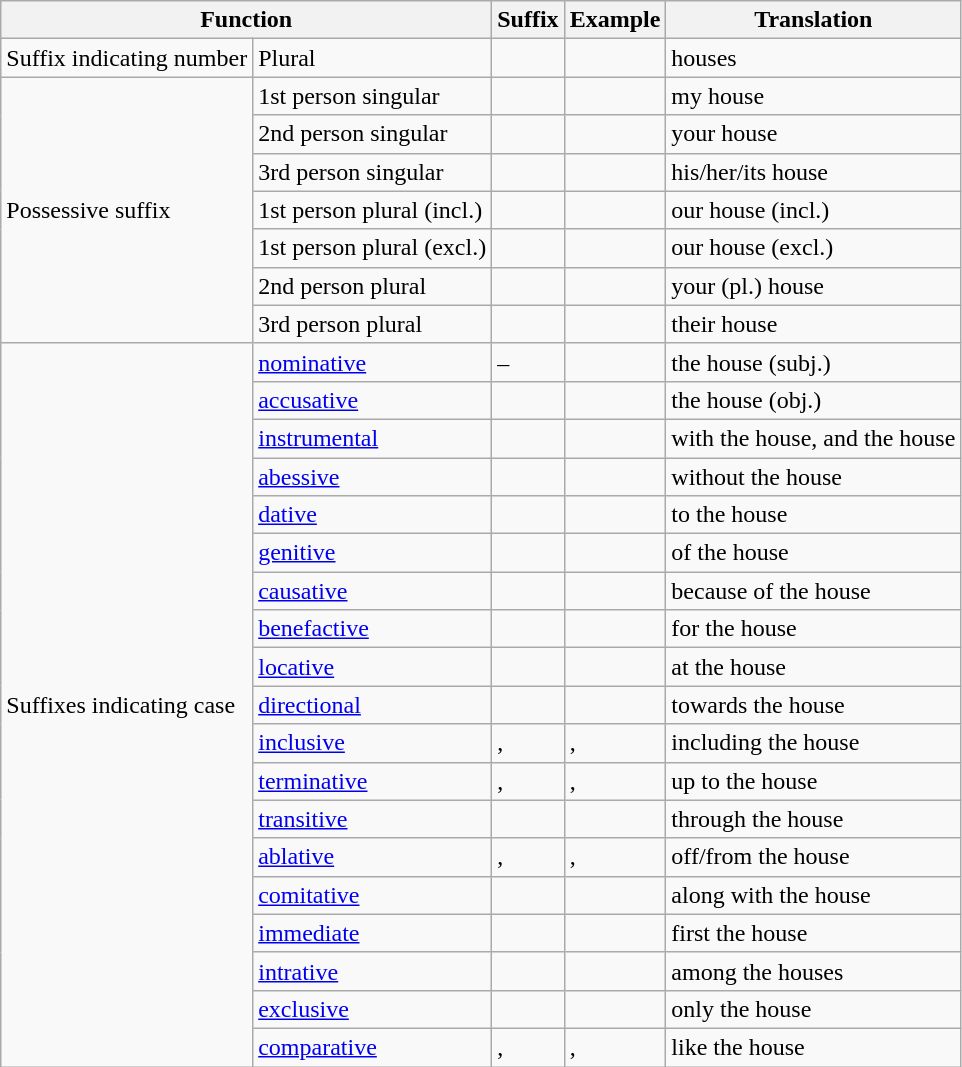<table class="wikitable">
<tr>
<th colspan="2">Function</th>
<th>Suffix</th>
<th>Example</th>
<th>Translation</th>
</tr>
<tr>
<td>Suffix indicating number</td>
<td>Plural</td>
<td></td>
<td></td>
<td>houses</td>
</tr>
<tr>
<td rowspan="7">Possessive suffix</td>
<td>1st person singular</td>
<td></td>
<td></td>
<td>my house</td>
</tr>
<tr>
<td>2nd person singular</td>
<td></td>
<td></td>
<td>your house</td>
</tr>
<tr>
<td>3rd person singular</td>
<td></td>
<td></td>
<td>his/her/its house</td>
</tr>
<tr>
<td>1st person plural (incl.)</td>
<td></td>
<td></td>
<td>our house (incl.)</td>
</tr>
<tr>
<td>1st person plural (excl.)</td>
<td></td>
<td></td>
<td>our house (excl.)</td>
</tr>
<tr>
<td>2nd person plural</td>
<td></td>
<td></td>
<td>your (pl.) house</td>
</tr>
<tr>
<td>3rd person plural</td>
<td></td>
<td></td>
<td>their house</td>
</tr>
<tr>
<td rowspan="19">Suffixes indicating case</td>
<td><a href='#'>nominative</a></td>
<td>–</td>
<td></td>
<td>the house (subj.)</td>
</tr>
<tr>
<td><a href='#'>accusative</a></td>
<td></td>
<td></td>
<td>the house (obj.)</td>
</tr>
<tr>
<td><a href='#'>instrumental</a></td>
<td></td>
<td></td>
<td>with the house, and the house</td>
</tr>
<tr>
<td><a href='#'>abessive</a></td>
<td></td>
<td></td>
<td>without the house</td>
</tr>
<tr>
<td><a href='#'>dative</a></td>
<td></td>
<td></td>
<td>to the house</td>
</tr>
<tr>
<td><a href='#'>genitive</a></td>
<td></td>
<td></td>
<td>of the house</td>
</tr>
<tr>
<td><a href='#'>causative</a></td>
<td></td>
<td></td>
<td>because of the house</td>
</tr>
<tr>
<td><a href='#'>benefactive</a></td>
<td></td>
<td></td>
<td>for the house</td>
</tr>
<tr>
<td><a href='#'>locative</a></td>
<td></td>
<td></td>
<td>at the house</td>
</tr>
<tr>
<td><a href='#'>directional</a></td>
<td></td>
<td></td>
<td>towards the house</td>
</tr>
<tr>
<td><a href='#'>inclusive</a></td>
<td>, </td>
<td>, </td>
<td>including the house</td>
</tr>
<tr>
<td><a href='#'>terminative</a></td>
<td>, </td>
<td>, </td>
<td>up to the house</td>
</tr>
<tr>
<td><a href='#'>transitive</a></td>
<td></td>
<td></td>
<td>through the house</td>
</tr>
<tr>
<td><a href='#'>ablative</a></td>
<td>, </td>
<td>, </td>
<td>off/from the house</td>
</tr>
<tr>
<td><a href='#'>comitative</a></td>
<td></td>
<td></td>
<td>along with the house</td>
</tr>
<tr>
<td><a href='#'>immediate</a></td>
<td></td>
<td></td>
<td>first the house</td>
</tr>
<tr>
<td><a href='#'>intrative</a></td>
<td></td>
<td></td>
<td>among the houses</td>
</tr>
<tr>
<td><a href='#'>exclusive</a></td>
<td></td>
<td></td>
<td>only the house</td>
</tr>
<tr>
<td><a href='#'>comparative</a></td>
<td>, </td>
<td>, </td>
<td>like the house</td>
</tr>
</table>
